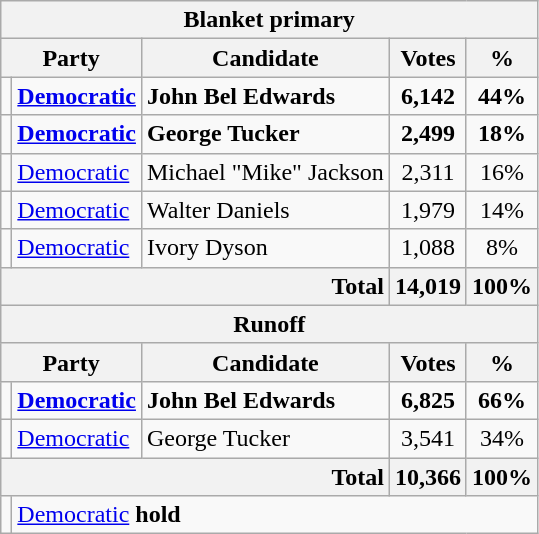<table class=wikitable>
<tr>
<th colspan = 6>Blanket primary</th>
</tr>
<tr>
<th colspan=2>Party</th>
<th>Candidate</th>
<th>Votes</th>
<th>%</th>
</tr>
<tr>
<td></td>
<td><strong><a href='#'>Democratic</a></strong></td>
<td><strong>John Bel Edwards</strong></td>
<td align=center><strong>6,142</strong></td>
<td align=center><strong>44%</strong></td>
</tr>
<tr>
<td></td>
<td><strong><a href='#'>Democratic</a></strong></td>
<td><strong>George Tucker</strong></td>
<td align=center><strong>2,499</strong></td>
<td align=center><strong>18%</strong></td>
</tr>
<tr>
<td></td>
<td><a href='#'>Democratic</a></td>
<td>Michael "Mike" Jackson</td>
<td align=center>2,311</td>
<td align=center>16%</td>
</tr>
<tr>
<td></td>
<td><a href='#'>Democratic</a></td>
<td>Walter Daniels</td>
<td align=center>1,979</td>
<td align=center>14%</td>
</tr>
<tr>
<td></td>
<td><a href='#'>Democratic</a></td>
<td>Ivory Dyson</td>
<td align=center>1,088</td>
<td align=center>8%</td>
</tr>
<tr>
<th colspan=3; style="text-align:right;">Total</th>
<th align=center>14,019</th>
<th align=center>100%</th>
</tr>
<tr>
<th colspan = 6>Runoff</th>
</tr>
<tr>
<th colspan=2>Party</th>
<th>Candidate</th>
<th>Votes</th>
<th>%</th>
</tr>
<tr>
<td></td>
<td><strong><a href='#'>Democratic</a></strong></td>
<td><strong>John Bel Edwards</strong></td>
<td align=center><strong>6,825</strong></td>
<td align=center><strong>66%</strong></td>
</tr>
<tr>
<td></td>
<td><a href='#'>Democratic</a></td>
<td>George Tucker</td>
<td align=center>3,541</td>
<td align=center>34%</td>
</tr>
<tr>
<th colspan=3; style="text-align:right;">Total</th>
<th align=center>10,366</th>
<th align=center>100%</th>
</tr>
<tr>
<td></td>
<td colspan=6; style="text-align:left;"><a href='#'>Democratic</a> <strong>hold</strong></td>
</tr>
</table>
